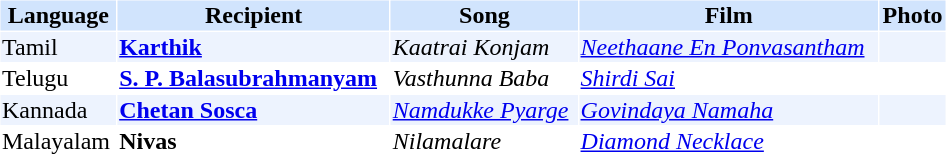<table cellspacing="1" cellpadding="1" border="0" style="width:50%;">
<tr style="background:#d1e4fd;">
<th>Language</th>
<th>Recipient</th>
<th>Song</th>
<th>Film</th>
<th>Photo</th>
</tr>
<tr style="background:#edf3fe;">
<td>Tamil</td>
<td><strong><a href='#'>Karthik</a></strong></td>
<td><em>Kaatrai Konjam</em></td>
<td><em><a href='#'>Neethaane En Ponvasantham</a></em></td>
<td></td>
</tr>
<tr>
<td>Telugu</td>
<td><strong><a href='#'>S. P. Balasubrahmanyam</a></strong></td>
<td><em>Vasthunna Baba</em></td>
<td><em><a href='#'>Shirdi Sai</a></em></td>
<td></td>
</tr>
<tr style="background:#edf3fe;">
<td>Kannada</td>
<td><strong><a href='#'>Chetan Sosca</a></strong></td>
<td><em><a href='#'>Namdukke Pyarge</a></em></td>
<td><em><a href='#'>Govindaya Namaha</a></em></td>
<td></td>
</tr>
<tr>
<td>Malayalam</td>
<td><strong>Nivas</strong></td>
<td><em>Nilamalare</em></td>
<td><em><a href='#'>Diamond Necklace</a></em></td>
<td></td>
</tr>
</table>
